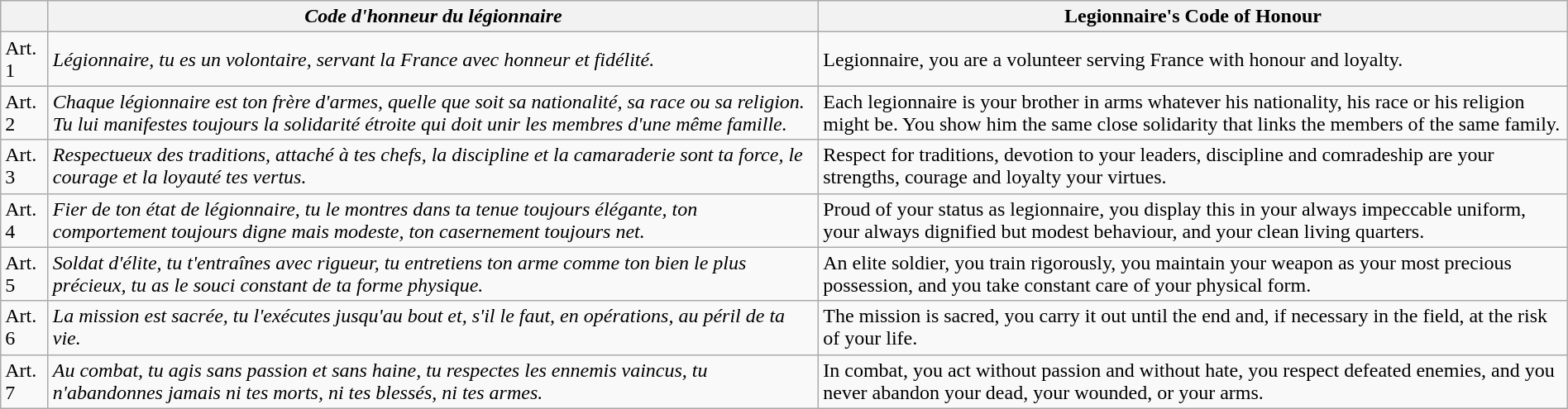<table class="wikitable" style="margin: 1em auto;">
<tr>
<th></th>
<th><em>Code d'honneur du légionnaire</em></th>
<th>Legionnaire's Code of Honour</th>
</tr>
<tr>
<td>Art. 1</td>
<td><em>Légionnaire, tu es un volontaire, servant la France avec honneur et fidélité.</em></td>
<td>Legionnaire, you are a volunteer serving France with honour and loyalty.</td>
</tr>
<tr>
<td>Art. 2</td>
<td><em>Chaque légionnaire est ton frère d'armes, quelle que soit sa nationalité, sa race ou sa religion. Tu lui manifestes toujours la solidarité étroite qui doit unir les membres d'une même famille.</em></td>
<td>Each legionnaire is your brother in arms whatever his nationality, his race or his religion might be. You show him the same close solidarity that links the members of the same family.</td>
</tr>
<tr>
<td>Art. 3</td>
<td><em>Respectueux des traditions, attaché à tes chefs, la discipline et la camaraderie sont ta force, le courage et la loyauté tes vertus.</em></td>
<td>Respect for traditions, devotion to your leaders, discipline and comradeship are your strengths, courage and loyalty your virtues.</td>
</tr>
<tr>
<td>Art. 4</td>
<td><em>Fier de ton état de légionnaire, tu le montres dans ta tenue toujours élégante, ton comportement toujours digne mais modeste, ton casernement toujours net.</em></td>
<td>Proud of your status as legionnaire, you display this in your always impeccable uniform, your always dignified but modest behaviour, and your clean living quarters.</td>
</tr>
<tr>
<td>Art. 5</td>
<td><em>Soldat d'élite, tu t'entraînes avec rigueur, tu entretiens ton arme comme ton bien le plus précieux, tu as le souci constant de ta forme physique.</em></td>
<td>An elite soldier, you train rigorously, you maintain your weapon as your most precious possession, and you take constant care of your physical form.</td>
</tr>
<tr>
<td>Art. 6</td>
<td><em>La mission est sacrée, tu l'exécutes jusqu'au bout et, s'il le faut, en opérations, au péril de ta vie.</em></td>
<td>The mission is sacred, you carry it out until the end and, if necessary in the field, at the risk of your life.</td>
</tr>
<tr>
<td>Art. 7</td>
<td><em>Au combat, tu agis sans passion et sans haine, tu respectes les ennemis vaincus, tu n'abandonnes jamais ni tes morts, ni tes blessés, ni tes armes.</em></td>
<td>In combat, you act without passion and without hate, you respect defeated enemies, and you never abandon your dead, your wounded, or your arms.</td>
</tr>
</table>
